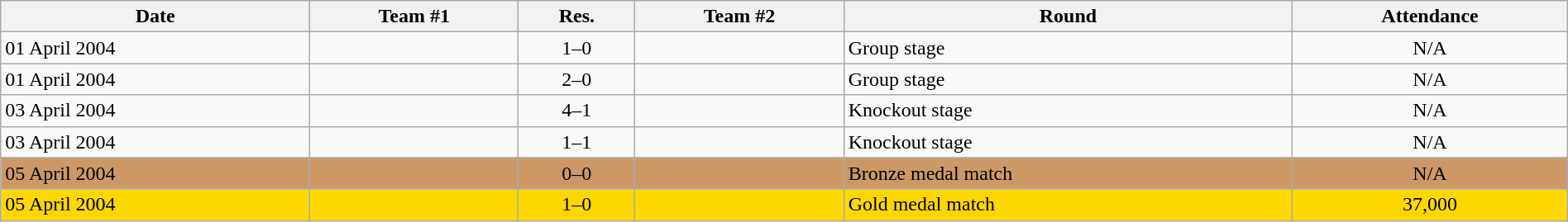<table class="wikitable" style="text-align:left; width:100%;">
<tr>
<th>Date</th>
<th>Team #1</th>
<th>Res.</th>
<th>Team #2</th>
<th>Round</th>
<th>Attendance</th>
</tr>
<tr>
<td>01 April 2004</td>
<td></td>
<td style="text-align:center;">1–0</td>
<td></td>
<td>Group stage</td>
<td style="text-align:center;">N/A</td>
</tr>
<tr>
<td>01 April 2004</td>
<td></td>
<td style="text-align:center;">2–0</td>
<td></td>
<td>Group stage</td>
<td style="text-align:center;">N/A</td>
</tr>
<tr>
<td>03 April 2004</td>
<td></td>
<td style="text-align:center;">4–1</td>
<td></td>
<td>Knockout stage</td>
<td style="text-align:center;">N/A</td>
</tr>
<tr>
<td>03 April 2004</td>
<td></td>
<td style="text-align:center;">1–1</td>
<td></td>
<td>Knockout stage</td>
<td style="text-align:center;">N/A</td>
</tr>
<tr style="background:#c96;">
<td>05 April 2004</td>
<td></td>
<td style="text-align:center;">0–0</td>
<td></td>
<td>Bronze medal match</td>
<td style="text-align:center;">N/A</td>
</tr>
<tr bgcolor="gold">
<td>05 April 2004</td>
<td></td>
<td style="text-align:center;">1–0</td>
<td></td>
<td>Gold medal match</td>
<td style="text-align:center;">37,000</td>
</tr>
</table>
